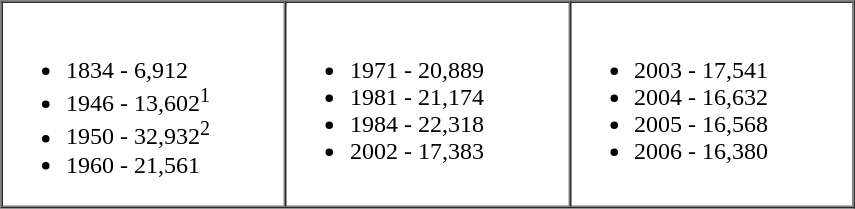<table border="1" cellpadding="2" cellspacing="0">
<tr>
<td valign="top" width="25%"><br><ul><li>1834 - 6,912</li><li>1946 - 13,602<sup>1</sup></li><li>1950 - 32,932<sup>2</sup></li><li>1960 - 21,561</li></ul></td>
<td valign="top" width="25%"><br><ul><li>1971 - 20,889</li><li>1981 - 21,174</li><li>1984 - 22,318</li><li>2002 - 17,383</li></ul></td>
<td valign="top" width="25%"><br><ul><li>2003 - 17,541</li><li>2004 - 16,632</li><li>2005 - 16,568</li><li>2006 - 16,380</li></ul></td>
</tr>
</table>
